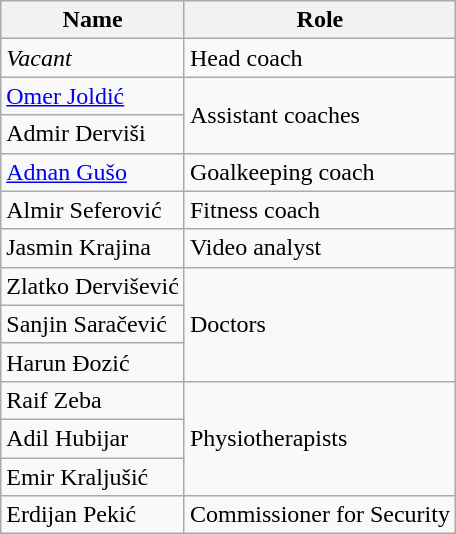<table class="wikitable">
<tr>
<th>Name</th>
<th>Role</th>
</tr>
<tr>
<td><em>Vacant</em></td>
<td>Head coach</td>
</tr>
<tr>
<td> <a href='#'>Omer Joldić</a></td>
<td rowspan=2>Assistant coaches</td>
</tr>
<tr>
<td> Admir Derviši</td>
</tr>
<tr>
<td> <a href='#'>Adnan Gušo</a></td>
<td>Goalkeeping coach</td>
</tr>
<tr>
<td> Almir Seferović</td>
<td>Fitness coach</td>
</tr>
<tr>
<td> Jasmin Krajina</td>
<td>Video analyst</td>
</tr>
<tr>
<td> Zlatko Dervišević</td>
<td rowspan=3>Doctors</td>
</tr>
<tr>
<td> Sanjin Saračević</td>
</tr>
<tr>
<td> Harun Đozić</td>
</tr>
<tr>
<td> Raif Zeba</td>
<td rowspan=3>Physiotherapists</td>
</tr>
<tr>
<td> Adil Hubijar</td>
</tr>
<tr>
<td> Emir Kraljušić</td>
</tr>
<tr>
<td> Erdijan Pekić</td>
<td>Commissioner for Security</td>
</tr>
</table>
